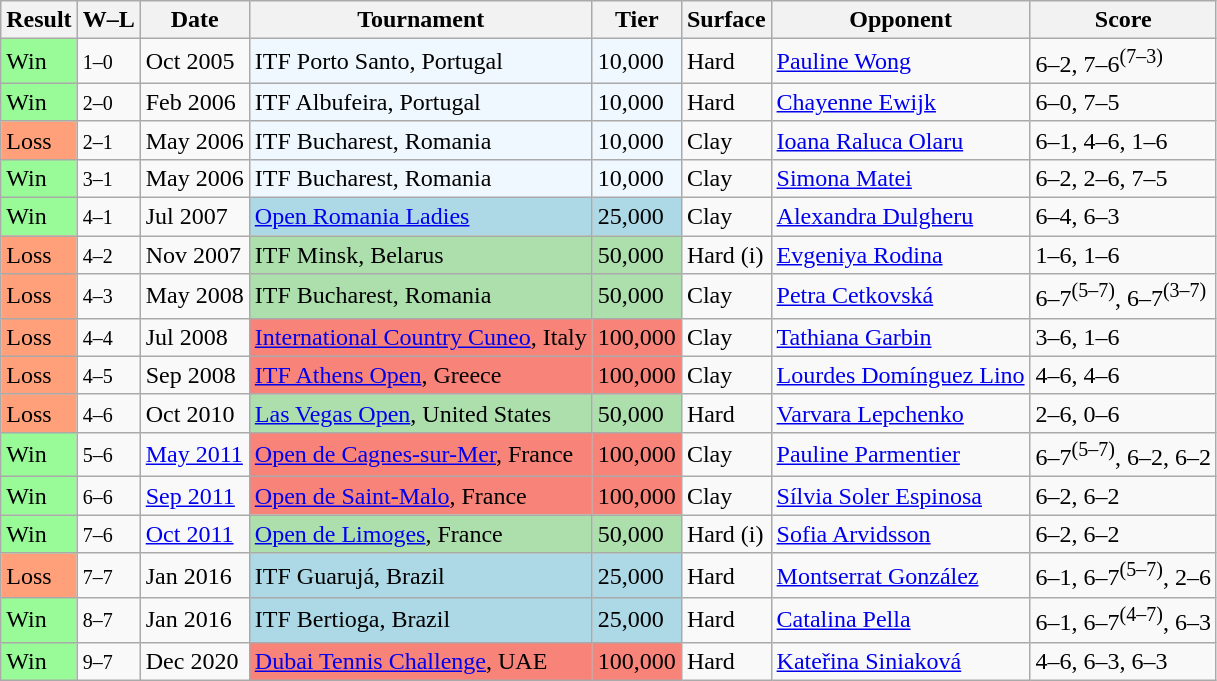<table class="sortable wikitable nowrap">
<tr>
<th>Result</th>
<th class=unsortable>W–L</th>
<th>Date</th>
<th>Tournament</th>
<th>Tier</th>
<th>Surface</th>
<th>Opponent</th>
<th class=unsortable>Score</th>
</tr>
<tr>
<td bgcolor=98FB98>Win</td>
<td><small>1–0</small></td>
<td>Oct 2005</td>
<td bgcolor=f0f8ff>ITF Porto Santo, Portugal</td>
<td bgcolor=f0f8ff>10,000</td>
<td>Hard</td>
<td> <a href='#'>Pauline Wong</a></td>
<td>6–2, 7–6<sup>(7–3)</sup></td>
</tr>
<tr>
<td bgcolor=98FB98>Win</td>
<td><small>2–0</small></td>
<td>Feb 2006</td>
<td bgcolor=f0f8ff>ITF Albufeira, Portugal</td>
<td bgcolor=f0f8ff>10,000</td>
<td>Hard</td>
<td> <a href='#'>Chayenne Ewijk</a></td>
<td>6–0, 7–5</td>
</tr>
<tr>
<td bgcolor=FFA07A>Loss</td>
<td><small>2–1</small></td>
<td>May 2006</td>
<td bgcolor=f0f8ff>ITF Bucharest, Romania</td>
<td bgcolor=f0f8ff>10,000</td>
<td>Clay</td>
<td> <a href='#'>Ioana Raluca Olaru</a></td>
<td>6–1, 4–6, 1–6</td>
</tr>
<tr>
<td bgcolor=98FB98>Win</td>
<td><small>3–1</small></td>
<td>May 2006</td>
<td bgcolor=f0f8ff>ITF Bucharest, Romania</td>
<td bgcolor=f0f8ff>10,000</td>
<td>Clay</td>
<td> <a href='#'>Simona Matei</a></td>
<td>6–2, 2–6, 7–5</td>
</tr>
<tr>
<td bgcolor=98FB98>Win</td>
<td><small>4–1</small></td>
<td>Jul 2007</td>
<td style=background:lightblue><a href='#'>Open Romania Ladies</a></td>
<td style=background:lightblue>25,000</td>
<td>Clay</td>
<td> <a href='#'>Alexandra Dulgheru</a></td>
<td>6–4, 6–3</td>
</tr>
<tr>
<td bgcolor=FFA07A>Loss</td>
<td><small>4–2</small></td>
<td>Nov 2007</td>
<td style=background:#addfad>ITF Minsk, Belarus</td>
<td style=background:#addfad>50,000</td>
<td>Hard (i)</td>
<td> <a href='#'>Evgeniya Rodina</a></td>
<td>1–6, 1–6</td>
</tr>
<tr>
<td bgcolor=FFA07A>Loss</td>
<td><small>4–3</small></td>
<td>May 2008</td>
<td style=background:#addfad>ITF Bucharest, Romania</td>
<td style=background:#addfad>50,000</td>
<td>Clay</td>
<td> <a href='#'>Petra Cetkovská</a></td>
<td>6–7<sup>(5–7)</sup>, 6–7<sup>(3–7)</sup></td>
</tr>
<tr>
<td bgcolor=FFA07A>Loss</td>
<td><small>4–4</small></td>
<td>Jul 2008</td>
<td style=background:#f88379><a href='#'>International Country Cuneo</a>, Italy</td>
<td style=background:#f88379>100,000</td>
<td>Clay</td>
<td> <a href='#'>Tathiana Garbin</a></td>
<td>3–6, 1–6</td>
</tr>
<tr>
<td bgcolor=FFA07A>Loss</td>
<td><small>4–5</small></td>
<td>Sep 2008</td>
<td style=background:#f88379><a href='#'>ITF Athens Open</a>, Greece</td>
<td style=background:#f88379>100,000</td>
<td>Clay</td>
<td> <a href='#'>Lourdes Domínguez Lino</a></td>
<td>4–6, 4–6</td>
</tr>
<tr>
<td bgcolor=FFA07A>Loss</td>
<td><small>4–6</small></td>
<td>Oct 2010</td>
<td style=background:#addfad><a href='#'>Las Vegas Open</a>, United States</td>
<td style=background:#addfad>50,000</td>
<td>Hard</td>
<td> <a href='#'>Varvara Lepchenko</a></td>
<td>2–6, 0–6</td>
</tr>
<tr>
<td bgcolor=98FB98>Win</td>
<td><small>5–6</small></td>
<td><a href='#'>May 2011</a></td>
<td style=background:#f88379><a href='#'>Open de Cagnes-sur-Mer</a>, France</td>
<td style=background:#f88379>100,000</td>
<td>Clay</td>
<td> <a href='#'>Pauline Parmentier</a></td>
<td>6–7<sup>(5–7)</sup>, 6–2, 6–2</td>
</tr>
<tr>
<td bgcolor=98FB98>Win</td>
<td><small>6–6</small></td>
<td><a href='#'>Sep 2011</a></td>
<td style=background:#f88379><a href='#'>Open de Saint-Malo</a>, France</td>
<td style=background:#f88379>100,000</td>
<td>Clay</td>
<td> <a href='#'>Sílvia Soler Espinosa</a></td>
<td>6–2, 6–2</td>
</tr>
<tr>
<td bgcolor=98FB98>Win</td>
<td><small>7–6</small></td>
<td><a href='#'>Oct 2011</a></td>
<td style=background:#addfad><a href='#'>Open de Limoges</a>, France</td>
<td style=background:#addfad>50,000</td>
<td>Hard (i)</td>
<td> <a href='#'>Sofia Arvidsson</a></td>
<td>6–2, 6–2</td>
</tr>
<tr>
<td bgcolor=FFA07A>Loss</td>
<td><small>7–7</small></td>
<td>Jan 2016</td>
<td style=background:lightblue>ITF Guarujá, Brazil</td>
<td style=background:lightblue>25,000</td>
<td>Hard</td>
<td> <a href='#'>Montserrat González</a></td>
<td>6–1, 6–7<sup>(5–7)</sup>, 2–6</td>
</tr>
<tr>
<td bgcolor=98FB98>Win</td>
<td><small>8–7</small></td>
<td>Jan 2016</td>
<td style=background:lightblue>ITF Bertioga, Brazil</td>
<td style=background:lightblue>25,000</td>
<td>Hard</td>
<td> <a href='#'>Catalina Pella</a></td>
<td>6–1, 6–7<sup>(4–7)</sup>, 6–3</td>
</tr>
<tr>
<td bgcolor=98FB98>Win</td>
<td><small>9–7</small></td>
<td>Dec 2020</td>
<td style=background:#f88379><a href='#'>Dubai Tennis Challenge</a>, UAE</td>
<td style=background:#f88379>100,000</td>
<td>Hard</td>
<td> <a href='#'>Kateřina Siniaková</a></td>
<td>4–6, 6–3, 6–3</td>
</tr>
</table>
